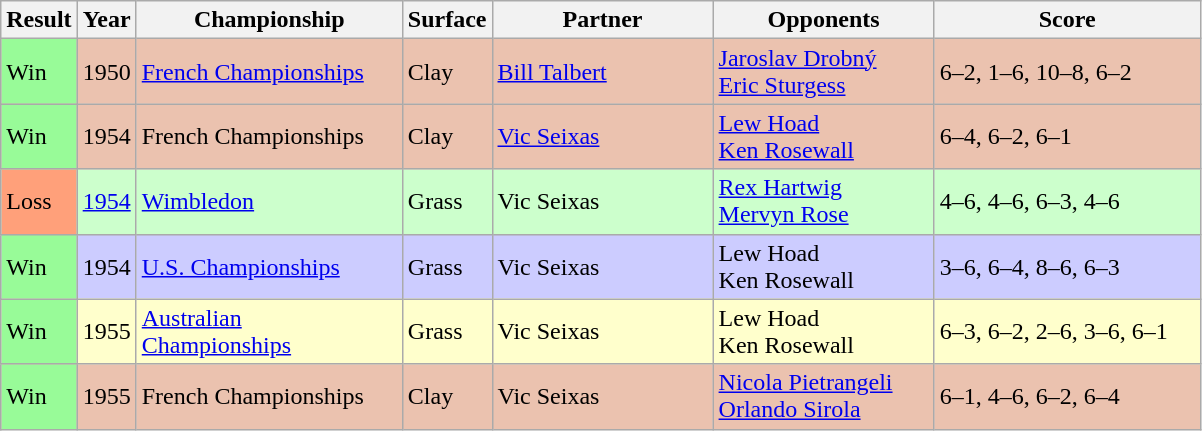<table class="sortable wikitable">
<tr>
<th style="width:40px">Result</th>
<th style="width:30px">Year</th>
<th style="width:170px">Championship</th>
<th style="width:50px">Surface</th>
<th style="width:140px">Partner</th>
<th style="width:140px">Opponents</th>
<th style="width:170px" class="unsortable">Score</th>
</tr>
<tr style="background:#ebc2af;">
<td style="background:#98fb98;">Win</td>
<td>1950</td>
<td><a href='#'>French Championships</a></td>
<td>Clay</td>
<td> <a href='#'>Bill Talbert</a></td>
<td> <a href='#'>Jaroslav Drobný</a><br> <a href='#'>Eric Sturgess</a></td>
<td>6–2, 1–6, 10–8, 6–2</td>
</tr>
<tr style="background:#ebc2af;">
<td style="background:#98fb98;">Win</td>
<td>1954</td>
<td>French Championships</td>
<td>Clay</td>
<td> <a href='#'>Vic Seixas</a></td>
<td> <a href='#'>Lew Hoad</a><br> <a href='#'>Ken Rosewall</a></td>
<td>6–4, 6–2, 6–1</td>
</tr>
<tr style="background:#cfc;">
<td style="background:#ffa07a;">Loss</td>
<td><a href='#'>1954</a></td>
<td><a href='#'>Wimbledon</a></td>
<td>Grass</td>
<td> Vic Seixas</td>
<td> <a href='#'>Rex Hartwig</a> <br>  <a href='#'>Mervyn Rose</a></td>
<td>4–6, 4–6, 6–3, 4–6</td>
</tr>
<tr style="background:#ccf;">
<td style="background:#98fb98;">Win</td>
<td>1954</td>
<td><a href='#'>U.S. Championships</a></td>
<td>Grass</td>
<td> Vic Seixas</td>
<td> Lew Hoad<br> Ken Rosewall</td>
<td>3–6, 6–4, 8–6, 6–3</td>
</tr>
<tr style="background:#ffc;">
<td style="background:#98fb98;">Win</td>
<td>1955</td>
<td><a href='#'>Australian Championships</a></td>
<td>Grass</td>
<td> Vic Seixas</td>
<td> Lew Hoad<br> Ken Rosewall</td>
<td>6–3, 6–2, 2–6, 3–6, 6–1</td>
</tr>
<tr style="background:#ebc2af;">
<td style="background:#98fb98;">Win</td>
<td>1955</td>
<td>French Championships</td>
<td>Clay</td>
<td> Vic Seixas</td>
<td> <a href='#'>Nicola Pietrangeli</a><br> <a href='#'>Orlando Sirola</a></td>
<td>6–1, 4–6, 6–2, 6–4</td>
</tr>
</table>
